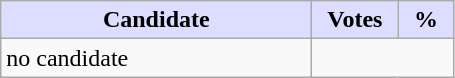<table class="wikitable">
<tr>
<th style="background:#ddf; width:200px;">Candidate</th>
<th style="background:#ddf; width:50px;">Votes</th>
<th style="background:#ddf; width:30px;">%</th>
</tr>
<tr>
<td>no candidate</td>
<td colspan="2"></td>
</tr>
</table>
